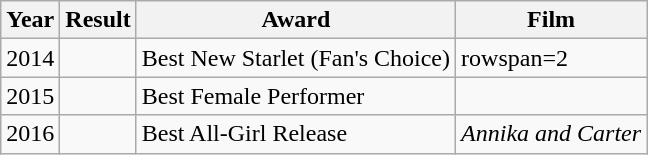<table class="wikitable">
<tr>
<th>Year</th>
<th>Result</th>
<th>Award</th>
<th>Film</th>
</tr>
<tr>
<td>2014</td>
<td></td>
<td>Best New Starlet (Fan's Choice)</td>
<td>rowspan=2 </td>
</tr>
<tr>
<td>2015</td>
<td></td>
<td>Best Female Performer</td>
</tr>
<tr>
<td>2016</td>
<td></td>
<td>Best All-Girl Release</td>
<td><em>Annika and Carter</em></td>
</tr>
</table>
